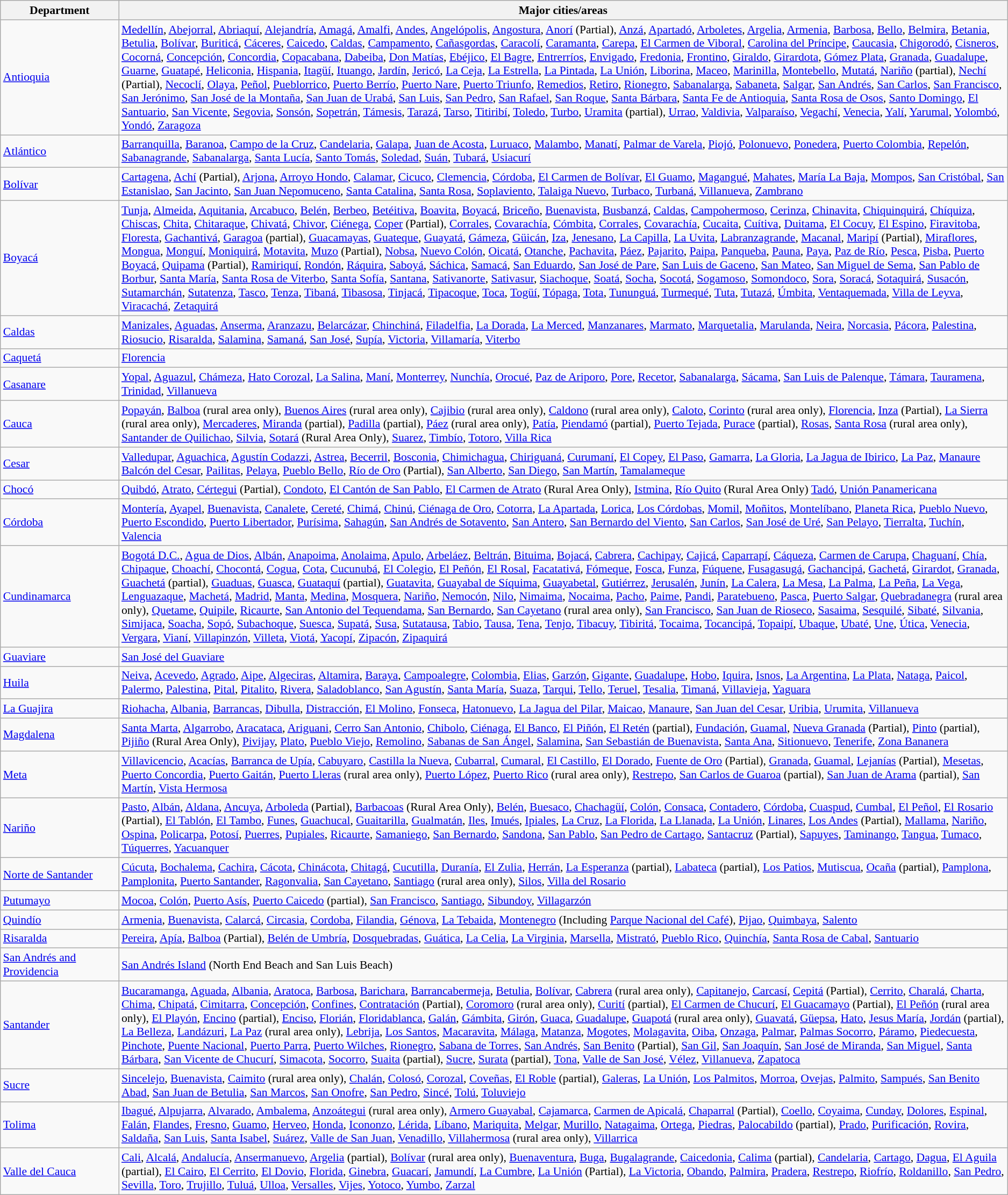<table class="wikitable" " style="font-size:90%">
<tr>
<th style="width:140px;">Department</th>
<th>Major cities/areas</th>
</tr>
<tr>
<td> <a href='#'>Antioquia</a></td>
<td><a href='#'>Medellín</a>, <a href='#'>Abejorral</a>, <a href='#'>Abriaquí</a>, <a href='#'>Alejandría</a>, <a href='#'>Amagá</a>, <a href='#'>Amalfi</a>, <a href='#'>Andes</a>, <a href='#'>Angelópolis</a>, <a href='#'>Angostura</a>, <a href='#'>Anorí</a> (Partial), <a href='#'>Anzá</a>, <a href='#'>Apartadó</a>, <a href='#'>Arboletes</a>, <a href='#'>Argelia</a>, <a href='#'>Armenia</a>, <a href='#'>Barbosa</a>, <a href='#'>Bello</a>, <a href='#'>Belmira</a>, <a href='#'>Betania</a>, <a href='#'>Betulia</a>, <a href='#'>Bolívar</a>, <a href='#'>Buriticá</a>, <a href='#'>Cáceres</a>, <a href='#'>Caicedo</a>, <a href='#'>Caldas</a>, <a href='#'>Campamento</a>, <a href='#'>Cañasgordas</a>, <a href='#'>Caracolí</a>, <a href='#'>Caramanta</a>, <a href='#'>Carepa</a>, <a href='#'>El Carmen de Viboral</a>, <a href='#'>Carolina del Príncipe</a>, <a href='#'>Caucasia</a>, <a href='#'>Chigorodó</a>, <a href='#'>Cisneros</a>, <a href='#'>Cocorná</a>, <a href='#'>Concepción</a>, <a href='#'>Concordia</a>, <a href='#'>Copacabana</a>, <a href='#'>Dabeiba</a>, <a href='#'>Don Matías</a>, <a href='#'>Ebéjico</a>, <a href='#'>El Bagre</a>, <a href='#'>Entrerríos</a>, <a href='#'>Envigado</a>, <a href='#'>Fredonia</a>, <a href='#'>Frontino</a>, <a href='#'>Giraldo</a>, <a href='#'>Girardota</a>, <a href='#'>Gómez Plata</a>, <a href='#'>Granada</a>, <a href='#'>Guadalupe</a>, <a href='#'>Guarne</a>, <a href='#'>Guatapé</a>, <a href='#'>Heliconia</a>, <a href='#'>Hispania</a>, <a href='#'>Itagüí</a>, <a href='#'>Ituango</a>, <a href='#'>Jardín</a>, <a href='#'>Jericó</a>, <a href='#'>La Ceja</a>, <a href='#'>La Estrella</a>, <a href='#'>La Pintada</a>, <a href='#'>La Unión</a>, <a href='#'>Liborina</a>, <a href='#'>Maceo</a>, <a href='#'>Marinilla</a>, <a href='#'>Montebello</a>, <a href='#'>Mutatá</a>, <a href='#'>Nariño</a> (partial), <a href='#'>Nechí</a> (Partial), <a href='#'>Necoclí</a>, <a href='#'>Olaya</a>, <a href='#'>Peñol</a>, <a href='#'>Pueblorrico</a>, <a href='#'>Puerto Berrío</a>, <a href='#'>Puerto Nare</a>, <a href='#'>Puerto Triunfo</a>, <a href='#'>Remedios</a>, <a href='#'>Retiro</a>, <a href='#'>Rionegro</a>, <a href='#'>Sabanalarga</a>, <a href='#'>Sabaneta</a>, <a href='#'>Salgar</a>, <a href='#'>San Andrés</a>, <a href='#'>San Carlos</a>, <a href='#'>San Francisco</a>, <a href='#'>San Jerónimo</a>, <a href='#'>San José de la Montaña</a>, <a href='#'>San Juan de Urabá</a>, <a href='#'>San Luis</a>, <a href='#'>San Pedro</a>, <a href='#'>San Rafael</a>, <a href='#'>San Roque</a>, <a href='#'>Santa Bárbara</a>, <a href='#'>Santa Fe de Antioquia</a>, <a href='#'>Santa Rosa de Osos</a>, <a href='#'>Santo Domingo</a>, <a href='#'>El Santuario</a>, <a href='#'>San Vicente</a>, <a href='#'>Segovia</a>, <a href='#'>Sonsón</a>, <a href='#'>Sopetrán</a>, <a href='#'>Támesis</a>, <a href='#'>Tarazá</a>, <a href='#'>Tarso</a>, <a href='#'>Titiribí</a>, <a href='#'>Toledo</a>, <a href='#'>Turbo</a>, <a href='#'>Uramita</a> (partial), <a href='#'>Urrao</a>, <a href='#'>Valdivia</a>, <a href='#'>Valparaíso</a>, <a href='#'>Vegachí</a>, <a href='#'>Venecia</a>, <a href='#'>Yalí</a>, <a href='#'>Yarumal</a>, <a href='#'>Yolombó</a>, <a href='#'>Yondó</a>, <a href='#'>Zaragoza</a></td>
</tr>
<tr>
<td> <a href='#'>Atlántico</a></td>
<td><a href='#'>Barranquilla</a>, <a href='#'>Baranoa</a>, <a href='#'>Campo de la Cruz</a>, <a href='#'>Candelaria</a>, <a href='#'>Galapa</a>, <a href='#'>Juan de Acosta</a>, <a href='#'>Luruaco</a>, <a href='#'>Malambo</a>, <a href='#'>Manatí</a>, <a href='#'>Palmar de Varela</a>, <a href='#'>Piojó</a>, <a href='#'>Polonuevo</a>, <a href='#'>Ponedera</a>, <a href='#'>Puerto Colombia</a>, <a href='#'>Repelón</a>, <a href='#'>Sabanagrande</a>, <a href='#'>Sabanalarga</a>, <a href='#'>Santa Lucía</a>, <a href='#'>Santo Tomás</a>, <a href='#'>Soledad</a>, <a href='#'>Suán</a>, <a href='#'>Tubará</a>, <a href='#'>Usiacurí</a></td>
</tr>
<tr>
<td> <a href='#'>Bolívar</a></td>
<td><a href='#'>Cartagena</a>, <a href='#'>Achí</a> (Partial), <a href='#'>Arjona</a>, <a href='#'>Arroyo Hondo</a>, <a href='#'>Calamar</a>, <a href='#'>Cicuco</a>, <a href='#'>Clemencia</a>, <a href='#'>Córdoba</a>, <a href='#'>El Carmen de Bolívar</a>, <a href='#'>El Guamo</a>, <a href='#'>Magangué</a>, <a href='#'>Mahates</a>, <a href='#'>María La Baja</a>, <a href='#'>Mompos</a>, <a href='#'>San Cristóbal</a>, <a href='#'>San Estanislao</a>, <a href='#'>San Jacinto</a>, <a href='#'>San Juan Nepomuceno</a>, <a href='#'>Santa Catalina</a>, <a href='#'>Santa Rosa</a>, <a href='#'>Soplaviento</a>, <a href='#'>Talaiga Nuevo</a>, <a href='#'>Turbaco</a>, <a href='#'>Turbaná</a>, <a href='#'>Villanueva</a>, <a href='#'>Zambrano</a></td>
</tr>
<tr>
<td> <a href='#'>Boyacá</a></td>
<td><a href='#'>Tunja</a>, <a href='#'>Almeida</a>,  <a href='#'>Aquitania</a>, <a href='#'>Arcabuco</a>, <a href='#'>Belén</a>, <a href='#'>Berbeo</a>, <a href='#'>Betéitiva</a>, <a href='#'>Boavita</a>, <a href='#'>Boyacá</a>, <a href='#'>Briceño</a>, <a href='#'>Buenavista</a>, <a href='#'>Busbanzá</a>, <a href='#'>Caldas</a>, <a href='#'>Campohermoso</a>, <a href='#'>Cerinza</a>, <a href='#'>Chinavita</a>, <a href='#'>Chiquinquirá</a>, <a href='#'>Chíquiza</a>, <a href='#'>Chiscas</a>, <a href='#'>Chita</a>, <a href='#'>Chitaraque</a>, <a href='#'>Chivatá</a>, <a href='#'>Chivor</a>, <a href='#'>Ciénega</a>, <a href='#'>Coper</a> (Partial), <a href='#'>Corrales</a>, <a href='#'>Covarachía</a>, <a href='#'>Cómbita</a>, <a href='#'>Corrales</a>, <a href='#'>Covarachía</a>, <a href='#'>Cucaita</a>, <a href='#'>Cuítiva</a>, <a href='#'>Duitama</a>, <a href='#'>El Cocuy</a>, <a href='#'>El Espino</a>, <a href='#'>Firavitoba</a>, <a href='#'>Floresta</a>, <a href='#'>Gachantivá</a>, <a href='#'>Garagoa</a> (partial), <a href='#'>Guacamayas</a>, <a href='#'>Guateque</a>, <a href='#'>Guayatá</a>, <a href='#'>Gámeza</a>, <a href='#'>Güicán</a>, <a href='#'>Iza</a>, <a href='#'>Jenesano</a>, <a href='#'>La Capilla</a>, <a href='#'>La Uvita</a>, <a href='#'>Labranzagrande</a>, <a href='#'>Macanal</a>, <a href='#'>Maripí</a> (Partial), <a href='#'>Miraflores</a>, <a href='#'>Mongua</a>, <a href='#'>Monguí</a>, <a href='#'>Moniquirá</a>, <a href='#'>Motavita</a>, <a href='#'>Muzo</a> (Partial), <a href='#'>Nobsa</a>, <a href='#'>Nuevo Colón</a>, <a href='#'>Oicatá</a>, <a href='#'>Otanche</a>, <a href='#'>Pachavita</a>, <a href='#'>Páez</a>, <a href='#'>Pajarito</a>, <a href='#'>Paipa</a>, <a href='#'>Panqueba</a>, <a href='#'>Pauna</a>, <a href='#'>Paya</a>, <a href='#'>Paz de Río</a>, <a href='#'>Pesca</a>, <a href='#'>Pisba</a>, <a href='#'>Puerto Boyacá</a>, <a href='#'>Quipama</a> (Partial), <a href='#'>Ramiriquí</a>, <a href='#'>Rondón</a>, <a href='#'>Ráquira</a>, <a href='#'>Saboyá</a>, <a href='#'>Sáchica</a>, <a href='#'>Samacá</a>, <a href='#'>San Eduardo</a>, <a href='#'>San José de Pare</a>, <a href='#'>San Luis de Gaceno</a>, <a href='#'>San Mateo</a>, <a href='#'>San Miguel de Sema</a>, <a href='#'>San Pablo de Borbur</a>, <a href='#'>Santa María</a>, <a href='#'>Santa Rosa de Viterbo</a>, <a href='#'>Santa Sofía</a>, <a href='#'>Santana</a>, <a href='#'>Sativanorte</a>, <a href='#'>Sativasur</a>, <a href='#'>Siachoque</a>, <a href='#'>Soatá</a>, <a href='#'>Socha</a>, <a href='#'>Socotá</a>, <a href='#'>Sogamoso</a>, <a href='#'>Somondoco</a>, <a href='#'>Sora</a>, <a href='#'>Soracá</a>, <a href='#'>Sotaquirá</a>, <a href='#'>Susacón</a>, <a href='#'>Sutamarchán</a>, <a href='#'>Sutatenza</a>, <a href='#'>Tasco</a>, <a href='#'>Tenza</a>, <a href='#'>Tibaná</a>, <a href='#'>Tibasosa</a>, <a href='#'>Tinjacá</a>, <a href='#'>Tipacoque</a>, <a href='#'>Toca</a>, <a href='#'>Togüí</a>, <a href='#'>Tópaga</a>, <a href='#'>Tota</a>, <a href='#'>Tununguá</a>, <a href='#'>Turmequé</a>, <a href='#'>Tuta</a>, <a href='#'>Tutazá</a>, <a href='#'>Úmbita</a>, <a href='#'>Ventaquemada</a>, <a href='#'>Villa de Leyva</a>, <a href='#'>Viracachá</a>, <a href='#'>Zetaquirá</a></td>
</tr>
<tr>
<td> <a href='#'>Caldas</a></td>
<td><a href='#'>Manizales</a>, <a href='#'>Aguadas</a>, <a href='#'>Anserma</a>, <a href='#'>Aranzazu</a>, <a href='#'>Belarcázar</a>, <a href='#'>Chinchiná</a>, <a href='#'>Filadelfia</a>, <a href='#'>La Dorada</a>, <a href='#'>La Merced</a>, <a href='#'>Manzanares</a>, <a href='#'>Marmato</a>, <a href='#'>Marquetalia</a>, <a href='#'>Marulanda</a>, <a href='#'>Neira</a>, <a href='#'>Norcasia</a>, <a href='#'>Pácora</a>, <a href='#'>Palestina</a>, <a href='#'>Riosucio</a>, <a href='#'>Risaralda</a>, <a href='#'>Salamina</a>, <a href='#'>Samaná</a>, <a href='#'>San José</a>, <a href='#'>Supía</a>, <a href='#'>Victoria</a>, <a href='#'>Villamaría</a>, <a href='#'>Viterbo</a></td>
</tr>
<tr>
<td> <a href='#'>Caquetá</a></td>
<td><a href='#'>Florencia</a></td>
</tr>
<tr>
<td> <a href='#'>Casanare</a></td>
<td><a href='#'>Yopal</a>, <a href='#'>Aguazul</a>, <a href='#'>Chámeza</a>, <a href='#'>Hato Corozal</a>, <a href='#'>La Salina</a>, <a href='#'>Maní</a>, <a href='#'>Monterrey</a>, <a href='#'>Nunchía</a>, <a href='#'>Orocué</a>, <a href='#'>Paz de Ariporo</a>, <a href='#'>Pore</a>, <a href='#'>Recetor</a>, <a href='#'>Sabanalarga</a>, <a href='#'>Sácama</a>, <a href='#'>San Luis de Palenque</a>, <a href='#'>Támara</a>, <a href='#'>Tauramena</a>, <a href='#'>Trinidad</a>, <a href='#'>Villanueva</a></td>
</tr>
<tr>
<td> <a href='#'>Cauca</a></td>
<td><a href='#'>Popayán</a>, <a href='#'>Balboa</a> (rural area only), <a href='#'>Buenos Aires</a> (rural area only), <a href='#'>Cajibio</a> (rural area only), <a href='#'>Caldono</a> (rural area only), <a href='#'>Caloto</a>, <a href='#'>Corinto</a> (rural area only), <a href='#'>Florencia</a>, <a href='#'>Inza</a> (Partial), <a href='#'>La Sierra</a> (rural area only), <a href='#'>Mercaderes</a>, <a href='#'>Miranda</a> (partial), <a href='#'>Padilla</a> (partial), <a href='#'>Páez</a> (rural area only), <a href='#'>Patía</a>, <a href='#'>Piendamó</a> (partial), <a href='#'>Puerto Tejada</a>, <a href='#'>Purace</a> (partial), <a href='#'>Rosas</a>, <a href='#'>Santa Rosa</a> (rural area only), <a href='#'>Santander de Quilichao</a>, <a href='#'>Silvia</a>, <a href='#'>Sotará</a> (Rural Area Only), <a href='#'>Suarez</a>, <a href='#'>Timbío</a>, <a href='#'>Totoro</a>, <a href='#'>Villa Rica</a></td>
</tr>
<tr>
<td> <a href='#'>Cesar</a></td>
<td><a href='#'>Valledupar</a>, <a href='#'>Aguachica</a>, <a href='#'>Agustín Codazzi</a>, <a href='#'>Astrea</a>, <a href='#'>Becerril</a>, <a href='#'>Bosconia</a>, <a href='#'>Chimichagua</a>, <a href='#'>Chiriguaná</a>, <a href='#'>Curumaní</a>, <a href='#'>El Copey</a>, <a href='#'>El Paso</a>, <a href='#'>Gamarra</a>, <a href='#'>La Gloria</a>, <a href='#'>La Jagua de Ibirico</a>, <a href='#'>La Paz</a>, <a href='#'>Manaure Balcón del Cesar</a>, <a href='#'>Pailitas</a>, <a href='#'>Pelaya</a>, <a href='#'>Pueblo Bello</a>, <a href='#'>Río de Oro</a> (Partial), <a href='#'>San Alberto</a>, <a href='#'>San Diego</a>, <a href='#'>San Martín</a>, <a href='#'>Tamalameque</a></td>
</tr>
<tr>
<td> <a href='#'>Chocó</a></td>
<td><a href='#'>Quibdó</a>, <a href='#'>Atrato</a>, <a href='#'>Cértegui</a> (Partial), <a href='#'>Condoto</a>, <a href='#'>El Cantón de San Pablo</a>, <a href='#'>El Carmen de Atrato</a> (Rural Area Only), <a href='#'>Istmina</a>, <a href='#'>Río Quito</a> (Rural Area Only) <a href='#'>Tadó</a>, <a href='#'>Unión Panamericana</a></td>
</tr>
<tr>
<td> <a href='#'>Córdoba</a></td>
<td><a href='#'>Montería</a>, <a href='#'>Ayapel</a>, <a href='#'>Buenavista</a>, <a href='#'>Canalete</a>, <a href='#'>Cereté</a>, <a href='#'>Chimá</a>, <a href='#'>Chinú</a>, <a href='#'>Ciénaga de Oro</a>, <a href='#'>Cotorra</a>, <a href='#'>La Apartada</a>, <a href='#'>Lorica</a>, <a href='#'>Los Córdobas</a>, <a href='#'>Momil</a>, <a href='#'>Moñitos</a>, <a href='#'>Montelíbano</a>, <a href='#'>Planeta Rica</a>, <a href='#'>Pueblo Nuevo</a>, <a href='#'>Puerto Escondido</a>, <a href='#'>Puerto Libertador</a>, <a href='#'>Purísima</a>, <a href='#'>Sahagún</a>, <a href='#'>San Andrés de Sotavento</a>, <a href='#'>San Antero</a>, <a href='#'>San Bernardo del Viento</a>, <a href='#'>San Carlos</a>, <a href='#'>San José de Uré</a>, <a href='#'>San Pelayo</a>, <a href='#'>Tierralta</a>, <a href='#'>Tuchín</a>, <a href='#'>Valencia</a></td>
</tr>
<tr>
<td> <a href='#'>Cundinamarca</a></td>
<td><a href='#'>Bogotá D.C.</a>, <a href='#'>Agua de Dios</a>, <a href='#'>Albán</a>, <a href='#'>Anapoima</a>, <a href='#'>Anolaima</a>, <a href='#'>Apulo</a>, <a href='#'>Arbeláez</a>, <a href='#'>Beltrán</a>, <a href='#'>Bituima</a>, <a href='#'>Bojacá</a>, <a href='#'>Cabrera</a>, <a href='#'>Cachipay</a>, <a href='#'>Cajicá</a>, <a href='#'>Caparrapí</a>, <a href='#'>Cáqueza</a>, <a href='#'>Carmen de Carupa</a>, <a href='#'>Chaguaní</a>, <a href='#'>Chía</a>, <a href='#'>Chipaque</a>, <a href='#'>Choachí</a>, <a href='#'>Chocontá</a>, <a href='#'>Cogua</a>, <a href='#'>Cota</a>, <a href='#'>Cucunubá</a>, <a href='#'>El Colegio</a>, <a href='#'>El Peñón</a>, <a href='#'>El Rosal</a>, <a href='#'>Facatativá</a>, <a href='#'>Fómeque</a>, <a href='#'>Fosca</a>, <a href='#'>Funza</a>, <a href='#'>Fúquene</a>, <a href='#'>Fusagasugá</a>, <a href='#'>Gachancipá</a>, <a href='#'>Gachetá</a>, <a href='#'>Girardot</a>, <a href='#'>Granada</a>, <a href='#'>Guachetá</a> (partial), <a href='#'>Guaduas</a>, <a href='#'>Guasca</a>, <a href='#'>Guataquí</a> (partial), <a href='#'>Guatavita</a>, <a href='#'>Guayabal de Síquima</a>, <a href='#'>Guayabetal</a>, <a href='#'>Gutiérrez</a>, <a href='#'>Jerusalén</a>, <a href='#'>Junín</a>, <a href='#'>La Calera</a>, <a href='#'>La Mesa</a>, <a href='#'>La Palma</a>, <a href='#'>La Peña</a>, <a href='#'>La Vega</a>, <a href='#'>Lenguazaque</a>, <a href='#'>Machetá</a>, <a href='#'>Madrid</a>, <a href='#'>Manta</a>, <a href='#'>Medina</a>, <a href='#'>Mosquera</a>, <a href='#'>Nariño</a>, <a href='#'>Nemocón</a>, <a href='#'>Nilo</a>, <a href='#'>Nimaima</a>, <a href='#'>Nocaima</a>, <a href='#'>Pacho</a>, <a href='#'>Paime</a>, <a href='#'>Pandi</a>, <a href='#'>Paratebueno</a>, <a href='#'>Pasca</a>, <a href='#'>Puerto Salgar</a>, <a href='#'>Quebradanegra</a> (rural area only), <a href='#'>Quetame</a>, <a href='#'>Quipile</a>, <a href='#'>Ricaurte</a>, <a href='#'>San Antonio del Tequendama</a>, <a href='#'>San Bernardo</a>, <a href='#'>San Cayetano</a> (rural area only), <a href='#'>San Francisco</a>, <a href='#'>San Juan de Rioseco</a>, <a href='#'>Sasaima</a>, <a href='#'>Sesquilé</a>, <a href='#'>Sibaté</a>, <a href='#'>Silvania</a>, <a href='#'>Simijaca</a>, <a href='#'>Soacha</a>, <a href='#'>Sopó</a>, <a href='#'>Subachoque</a>, <a href='#'>Suesca</a>, <a href='#'>Supatá</a>, <a href='#'>Susa</a>, <a href='#'>Sutatausa</a>, <a href='#'>Tabio</a>, <a href='#'>Tausa</a>, <a href='#'>Tena</a>, <a href='#'>Tenjo</a>, <a href='#'>Tibacuy</a>, <a href='#'>Tibiritá</a>, <a href='#'>Tocaima</a>, <a href='#'>Tocancipá</a>, <a href='#'>Topaipí</a>, <a href='#'>Ubaque</a>, <a href='#'>Ubaté</a>, <a href='#'>Une</a>, <a href='#'>Útica</a>, <a href='#'>Venecia</a>, <a href='#'>Vergara</a>, <a href='#'>Vianí</a>, <a href='#'>Villapinzón</a>, <a href='#'>Villeta</a>, <a href='#'>Viotá</a>, <a href='#'>Yacopí</a>, <a href='#'>Zipacón</a>, <a href='#'>Zipaquirá</a></td>
</tr>
<tr>
<td> <a href='#'>Guaviare</a></td>
<td><a href='#'>San José del Guaviare</a></td>
</tr>
<tr>
<td> <a href='#'>Huila</a></td>
<td><a href='#'>Neiva</a>, <a href='#'>Acevedo</a>, <a href='#'>Agrado</a>, <a href='#'>Aipe</a>, <a href='#'>Algeciras</a>, <a href='#'>Altamira</a>, <a href='#'>Baraya</a>, <a href='#'>Campoalegre</a>, <a href='#'>Colombia</a>, <a href='#'>Elias</a>, <a href='#'>Garzón</a>, <a href='#'>Gigante</a>, <a href='#'>Guadalupe</a>, <a href='#'>Hobo</a>, <a href='#'>Iquira</a>, <a href='#'>Isnos</a>, <a href='#'>La Argentina</a>, <a href='#'>La Plata</a>, <a href='#'>Nataga</a>, <a href='#'>Paicol</a>, <a href='#'>Palermo</a>, <a href='#'>Palestina</a>, <a href='#'>Pital</a>, <a href='#'>Pitalito</a>, <a href='#'>Rivera</a>, <a href='#'>Saladoblanco</a>, <a href='#'>San Agustín</a>, <a href='#'>Santa María</a>, <a href='#'>Suaza</a>, <a href='#'>Tarqui</a>, <a href='#'>Tello</a>, <a href='#'>Teruel</a>, <a href='#'>Tesalia</a>, <a href='#'>Timaná</a>, <a href='#'>Villavieja</a>, <a href='#'>Yaguara</a></td>
</tr>
<tr>
<td> <a href='#'>La Guajira</a></td>
<td><a href='#'>Riohacha</a>, <a href='#'>Albania</a>, <a href='#'>Barrancas</a>, <a href='#'>Dibulla</a>, <a href='#'>Distracción</a>, <a href='#'>El Molino</a>, <a href='#'>Fonseca</a>, <a href='#'>Hatonuevo</a>, <a href='#'>La Jagua del Pilar</a>, <a href='#'>Maicao</a>, <a href='#'>Manaure</a>, <a href='#'>San Juan del Cesar</a>, <a href='#'>Uribia</a>, <a href='#'>Urumita</a>, <a href='#'>Villanueva</a></td>
</tr>
<tr>
<td> <a href='#'>Magdalena</a></td>
<td><a href='#'>Santa Marta</a>, <a href='#'>Algarrobo</a>, <a href='#'>Aracataca</a>, <a href='#'>Ariguani</a>, <a href='#'>Cerro San Antonio</a>, <a href='#'>Chibolo</a>, <a href='#'>Ciénaga</a>, <a href='#'>El Banco</a>, <a href='#'>El Piñón</a>, <a href='#'>El Retén</a> (partial), <a href='#'>Fundación</a>, <a href='#'>Guamal</a>, <a href='#'>Nueva Granada</a> (Partial), <a href='#'>Pinto</a> (partial), <a href='#'>Pijiño</a> (Rural Area Only), <a href='#'>Pivijay</a>, <a href='#'>Plato</a>, <a href='#'>Pueblo Viejo</a>, <a href='#'>Remolino</a>, <a href='#'>Sabanas de San Ángel</a>, <a href='#'>Salamina</a>, <a href='#'>San Sebastián de Buenavista</a>, <a href='#'>Santa Ana</a>, <a href='#'>Sitionuevo</a>, <a href='#'>Tenerife</a>, <a href='#'>Zona Bananera</a></td>
</tr>
<tr>
<td> <a href='#'>Meta</a></td>
<td><a href='#'>Villavicencio</a>, <a href='#'>Acacías</a>, <a href='#'>Barranca de Upía</a>, <a href='#'>Cabuyaro</a>, <a href='#'>Castilla la Nueva</a>, <a href='#'>Cubarral</a>, <a href='#'>Cumaral</a>, <a href='#'>El Castillo</a>, <a href='#'>El Dorado</a>, <a href='#'>Fuente de Oro</a> (Partial), <a href='#'>Granada</a>, <a href='#'>Guamal</a>, <a href='#'>Lejanías</a> (Partial), <a href='#'>Mesetas</a>, <a href='#'>Puerto Concordia</a>, <a href='#'>Puerto Gaitán</a>, <a href='#'>Puerto Lleras</a> (rural area only), <a href='#'>Puerto López</a>, <a href='#'>Puerto Rico</a> (rural area only), <a href='#'>Restrepo</a>, <a href='#'>San Carlos de Guaroa</a> (partial), <a href='#'>San Juan de Arama</a> (partial), <a href='#'>San Martín</a>, <a href='#'>Vista Hermosa</a></td>
</tr>
<tr>
<td> <a href='#'>Nariño</a></td>
<td><a href='#'>Pasto</a>, <a href='#'>Albán</a>, <a href='#'>Aldana</a>, <a href='#'>Ancuya</a>, <a href='#'>Arboleda</a> (Partial), <a href='#'>Barbacoas</a> (Rural Area Only), <a href='#'>Belén</a>, <a href='#'>Buesaco</a>, <a href='#'>Chachagüí</a>, <a href='#'>Colón</a>, <a href='#'>Consaca</a>, <a href='#'>Contadero</a>, <a href='#'>Córdoba</a>, <a href='#'>Cuaspud</a>, <a href='#'>Cumbal</a>, <a href='#'>El Peñol</a>, <a href='#'>El Rosario</a> (Partial), <a href='#'>El Tablón</a>, <a href='#'>El Tambo</a>, <a href='#'>Funes</a>, <a href='#'>Guachucal</a>, <a href='#'>Guaitarilla</a>, <a href='#'>Gualmatán</a>, <a href='#'>Iles</a>, <a href='#'>Imués</a>, <a href='#'>Ipiales</a>, <a href='#'>La Cruz</a>, <a href='#'>La Florida</a>, <a href='#'>La Llanada</a>, <a href='#'>La Unión</a>, <a href='#'>Linares</a>, <a href='#'>Los Andes</a> (Partial), <a href='#'>Mallama</a>, <a href='#'>Nariño</a>, <a href='#'>Ospina</a>, <a href='#'>Policarpa</a>, <a href='#'>Potosí</a>, <a href='#'>Puerres</a>, <a href='#'>Pupiales</a>, <a href='#'>Ricaurte</a>, <a href='#'>Samaniego</a>, <a href='#'>San Bernardo</a>, <a href='#'>Sandona</a>, <a href='#'>San Pablo</a>, <a href='#'>San Pedro de Cartago</a>, <a href='#'>Santacruz</a> (Partial), <a href='#'>Sapuyes</a>, <a href='#'>Taminango</a>, <a href='#'>Tangua</a>, <a href='#'>Tumaco</a>, <a href='#'>Túquerres</a>, <a href='#'>Yacuanquer</a></td>
</tr>
<tr>
<td> <a href='#'>Norte de Santander</a></td>
<td><a href='#'>Cúcuta</a>, <a href='#'>Bochalema</a>, <a href='#'>Cachira</a>, <a href='#'>Cácota</a>, <a href='#'>Chinácota</a>, <a href='#'>Chitagá</a>, <a href='#'>Cucutilla</a>, <a href='#'>Duranía</a>, <a href='#'>El Zulia</a>, <a href='#'>Herrán</a>, <a href='#'>La Esperanza</a> (partial), <a href='#'>Labateca</a> (partial), <a href='#'>Los Patios</a>, <a href='#'>Mutiscua</a>, <a href='#'>Ocaña</a> (partial), <a href='#'>Pamplona</a>, <a href='#'>Pamplonita</a>, <a href='#'>Puerto Santander</a>, <a href='#'>Ragonvalia</a>, <a href='#'>San Cayetano</a>, <a href='#'>Santiago</a> (rural area only), <a href='#'>Silos</a>, <a href='#'>Villa del Rosario</a></td>
</tr>
<tr>
<td> <a href='#'>Putumayo</a></td>
<td><a href='#'>Mocoa</a>, <a href='#'>Colón</a>, <a href='#'>Puerto Asís</a>, <a href='#'>Puerto Caicedo</a> (partial), <a href='#'>San Francisco</a>, <a href='#'>Santiago</a>, <a href='#'>Sibundoy</a>, <a href='#'>Villagarzón</a></td>
</tr>
<tr>
<td> <a href='#'>Quindío</a></td>
<td><a href='#'>Armenia</a>, <a href='#'>Buenavista</a>, <a href='#'>Calarcá</a>, <a href='#'>Circasia</a>, <a href='#'>Cordoba</a>, <a href='#'>Filandia</a>, <a href='#'>Génova</a>, <a href='#'>La Tebaida</a>, <a href='#'>Montenegro</a> (Including <a href='#'>Parque Nacional del Café</a>), <a href='#'>Pijao</a>, <a href='#'>Quimbaya</a>, <a href='#'>Salento</a></td>
</tr>
<tr>
<td> <a href='#'>Risaralda</a></td>
<td><a href='#'>Pereira</a>, <a href='#'>Apía</a>, <a href='#'>Balboa</a> (Partial), <a href='#'>Belén de Umbría</a>, <a href='#'>Dosquebradas</a>, <a href='#'>Guática</a>, <a href='#'>La Celia</a>, <a href='#'>La Virginia</a>, <a href='#'>Marsella</a>, <a href='#'>Mistrató</a>, <a href='#'>Pueblo Rico</a>, <a href='#'>Quinchía</a>, <a href='#'>Santa Rosa de Cabal</a>, <a href='#'>Santuario</a></td>
</tr>
<tr>
<td> <a href='#'>San Andrés and Providencia</a></td>
<td><a href='#'>San Andrés Island</a> (North End Beach and San Luis Beach)</td>
</tr>
<tr>
<td> <a href='#'>Santander</a></td>
<td><a href='#'>Bucaramanga</a>, <a href='#'>Aguada</a>, <a href='#'>Albania</a>, <a href='#'>Aratoca</a>, <a href='#'>Barbosa</a>, <a href='#'>Barichara</a>, <a href='#'>Barrancabermeja</a>, <a href='#'>Betulia</a>, <a href='#'>Bolívar</a>, <a href='#'>Cabrera</a> (rural area only), <a href='#'>Capitanejo</a>, <a href='#'>Carcasí</a>, <a href='#'>Cepitá</a> (Partial), <a href='#'>Cerrito</a>, <a href='#'>Charalá</a>, <a href='#'>Charta</a>, <a href='#'>Chima</a>, <a href='#'>Chipatá</a>, <a href='#'>Cimitarra</a>, <a href='#'>Concepción</a>, <a href='#'>Confines</a>, <a href='#'>Contratación</a> (Partial), <a href='#'>Coromoro</a> (rural area only), <a href='#'>Curití</a> (partial), <a href='#'>El Carmen de Chucurí</a>, <a href='#'>El Guacamayo</a> (Partial), <a href='#'>El Peñón</a> (rural area only), <a href='#'>El Playón</a>, <a href='#'>Encino</a> (partial), <a href='#'>Enciso</a>, <a href='#'>Florián</a>, <a href='#'>Floridablanca</a>, <a href='#'>Galán</a>, <a href='#'>Gámbita</a>, <a href='#'>Girón</a>, <a href='#'>Guaca</a>, <a href='#'>Guadalupe</a>, <a href='#'>Guapotá</a> (rural area only), <a href='#'>Guavatá</a>, <a href='#'>Güepsa</a>, <a href='#'>Hato</a>, <a href='#'>Jesus María</a>, <a href='#'>Jordán</a> (partial), <a href='#'>La Belleza</a>, <a href='#'>Landázuri</a>, <a href='#'>La Paz</a> (rural area only), <a href='#'>Lebrija</a>, <a href='#'>Los Santos</a>, <a href='#'>Macaravita</a>, <a href='#'>Málaga</a>, <a href='#'>Matanza</a>, <a href='#'>Mogotes</a>, <a href='#'>Molagavita</a>, <a href='#'>Oiba</a>, <a href='#'>Onzaga</a>, <a href='#'>Palmar</a>, <a href='#'>Palmas Socorro</a>, <a href='#'>Páramo</a>, <a href='#'>Piedecuesta</a>, <a href='#'>Pinchote</a>, <a href='#'>Puente Nacional</a>, <a href='#'>Puerto Parra</a>, <a href='#'>Puerto Wilches</a>, <a href='#'>Rionegro</a>, <a href='#'>Sabana de Torres</a>, <a href='#'>San Andrés</a>, <a href='#'>San Benito</a> (Partial), <a href='#'>San Gil</a>, <a href='#'>San Joaquín</a>, <a href='#'>San José de Miranda</a>, <a href='#'>San Miguel</a>, <a href='#'>Santa Bárbara</a>, <a href='#'>San Vicente de Chucurí</a>, <a href='#'>Simacota</a>, <a href='#'>Socorro</a>, <a href='#'>Suaita</a> (partial), <a href='#'>Sucre</a>, <a href='#'>Surata</a> (partial), <a href='#'>Tona</a>, <a href='#'>Valle de San José</a>, <a href='#'>Vélez</a>, <a href='#'>Villanueva</a>, <a href='#'>Zapatoca</a></td>
</tr>
<tr>
<td> <a href='#'>Sucre</a></td>
<td><a href='#'>Sincelejo</a>, <a href='#'>Buenavista</a>, <a href='#'>Caimito</a> (rural area only), <a href='#'>Chalán</a>, <a href='#'>Colosó</a>, <a href='#'>Corozal</a>, <a href='#'>Coveñas</a>, <a href='#'>El Roble</a> (partial), <a href='#'>Galeras</a>, <a href='#'>La Unión</a>, <a href='#'>Los Palmitos</a>, <a href='#'>Morroa</a>, <a href='#'>Ovejas</a>, <a href='#'>Palmito</a>, <a href='#'>Sampués</a>, <a href='#'>San Benito Abad</a>, <a href='#'>San Juan de Betulia</a>, <a href='#'>San Marcos</a>, <a href='#'>San Onofre</a>, <a href='#'>San Pedro</a>, <a href='#'>Sincé</a>, <a href='#'>Tolú</a>, <a href='#'>Toluviejo</a></td>
</tr>
<tr>
<td> <a href='#'>Tolima</a></td>
<td><a href='#'>Ibagué</a>, <a href='#'>Alpujarra</a>, <a href='#'>Alvarado</a>, <a href='#'>Ambalema</a>, <a href='#'>Anzoátegui</a> (rural area only), <a href='#'>Armero Guayabal</a>, <a href='#'>Cajamarca</a>, <a href='#'>Carmen de Apicalá</a>, <a href='#'>Chaparral</a> (Partial), <a href='#'>Coello</a>, <a href='#'>Coyaima</a>, <a href='#'>Cunday</a>, <a href='#'>Dolores</a>, <a href='#'>Espinal</a>, <a href='#'>Falán</a>, <a href='#'>Flandes</a>, <a href='#'>Fresno</a>, <a href='#'>Guamo</a>, <a href='#'>Herveo</a>, <a href='#'>Honda</a>, <a href='#'>Icononzo</a>, <a href='#'>Lérida</a>, <a href='#'>Líbano</a>, <a href='#'>Mariquita</a>, <a href='#'>Melgar</a>, <a href='#'>Murillo</a>, <a href='#'>Natagaima</a>, <a href='#'>Ortega</a>, <a href='#'>Piedras</a>, <a href='#'>Palocabildo</a> (partial), <a href='#'>Prado</a>, <a href='#'>Purificación</a>, <a href='#'>Rovira</a>, <a href='#'>Saldaña</a>, <a href='#'>San Luis</a>, <a href='#'>Santa Isabel</a>, <a href='#'>Suárez</a>, <a href='#'>Valle de San Juan</a>, <a href='#'>Venadillo</a>, <a href='#'>Villahermosa</a> (rural area only), <a href='#'>Villarrica</a></td>
</tr>
<tr>
<td> <a href='#'>Valle del Cauca</a></td>
<td><a href='#'>Cali</a>, <a href='#'>Alcalá</a>, <a href='#'>Andalucía</a>, <a href='#'>Ansermanuevo</a>, <a href='#'>Argelia</a> (partial), <a href='#'>Bolívar</a> (rural area only), <a href='#'>Buenaventura</a>, <a href='#'>Buga</a>, <a href='#'>Bugalagrande</a>, <a href='#'>Caicedonia</a>, <a href='#'>Calima</a> (partial), <a href='#'>Candelaria</a>, <a href='#'>Cartago</a>, <a href='#'>Dagua</a>, <a href='#'>El Aguila</a> (partial), <a href='#'>El Cairo</a>, <a href='#'>El Cerrito</a>, <a href='#'>El Dovio</a>, <a href='#'>Florida</a>, <a href='#'>Ginebra</a>, <a href='#'>Guacarí</a>, <a href='#'>Jamundí</a>, <a href='#'>La Cumbre</a>, <a href='#'>La Unión</a> (Partial), <a href='#'>La Victoria</a>, <a href='#'>Obando</a>, <a href='#'>Palmira</a>, <a href='#'>Pradera</a>, <a href='#'>Restrepo</a>, <a href='#'>Riofrío</a>, <a href='#'>Roldanillo</a>, <a href='#'>San Pedro</a>, <a href='#'>Sevilla</a>, <a href='#'>Toro</a>, <a href='#'>Trujillo</a>, <a href='#'>Tuluá</a>, <a href='#'>Ulloa</a>, <a href='#'>Versalles</a>, <a href='#'>Vijes</a>, <a href='#'>Yotoco</a>, <a href='#'>Yumbo</a>, <a href='#'>Zarzal</a></td>
</tr>
</table>
